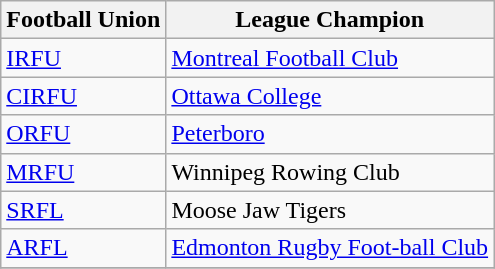<table class="wikitable">
<tr>
<th>Football Union</th>
<th>League Champion</th>
</tr>
<tr>
<td><a href='#'>IRFU</a></td>
<td><a href='#'>Montreal Football Club</a></td>
</tr>
<tr>
<td><a href='#'>CIRFU</a></td>
<td><a href='#'>Ottawa College</a></td>
</tr>
<tr>
<td><a href='#'>ORFU</a></td>
<td><a href='#'>Peterboro</a></td>
</tr>
<tr>
<td><a href='#'>MRFU</a></td>
<td>Winnipeg Rowing Club</td>
</tr>
<tr>
<td><a href='#'>SRFL</a></td>
<td>Moose Jaw Tigers</td>
</tr>
<tr>
<td><a href='#'>ARFL</a></td>
<td><a href='#'>Edmonton Rugby Foot-ball Club</a></td>
</tr>
<tr>
</tr>
</table>
